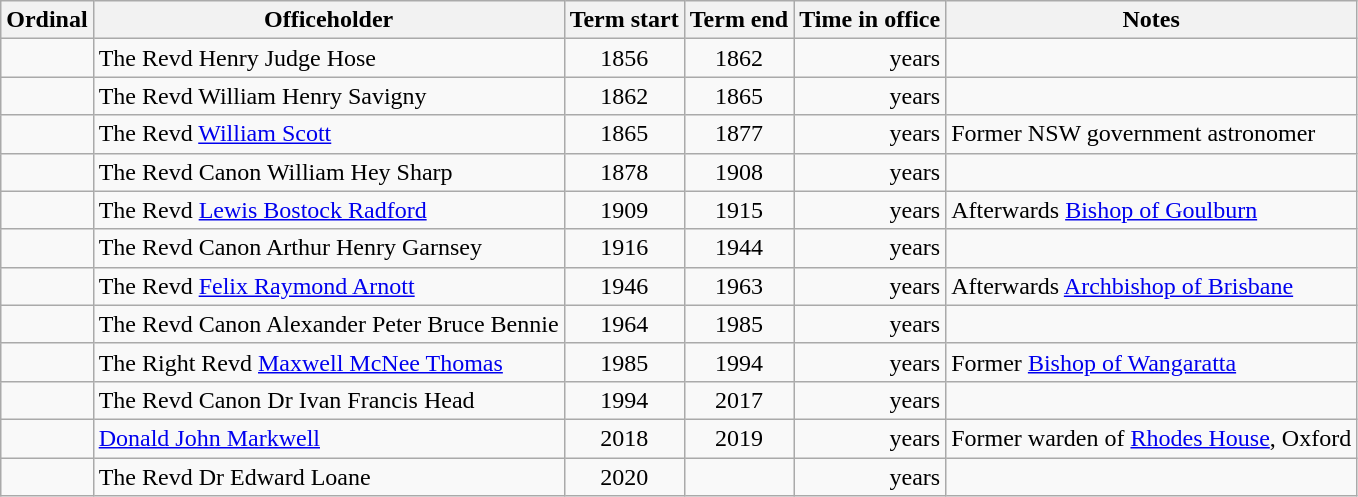<table class="wikitable sortable">
<tr>
<th>Ordinal</th>
<th>Officeholder</th>
<th>Term start</th>
<th>Term end</th>
<th>Time in office</th>
<th>Notes</th>
</tr>
<tr>
<td align=center></td>
<td>The Revd Henry Judge Hose</td>
<td align=center>1856</td>
<td align=center>1862</td>
<td align=right> years</td>
<td></td>
</tr>
<tr>
<td align=center></td>
<td>The Revd William Henry Savigny</td>
<td align=center>1862</td>
<td align=center>1865</td>
<td align=right> years</td>
<td></td>
</tr>
<tr>
<td align=center></td>
<td>The Revd <a href='#'>William Scott</a></td>
<td align=center>1865</td>
<td align=center>1877</td>
<td align=right> years</td>
<td>Former NSW government astronomer</td>
</tr>
<tr>
<td align=center></td>
<td>The Revd Canon William Hey Sharp</td>
<td align=center>1878</td>
<td align=center>1908</td>
<td align=right> years</td>
<td></td>
</tr>
<tr>
<td align=center></td>
<td>The Revd <a href='#'>Lewis Bostock Radford</a></td>
<td align=center>1909</td>
<td align=center>1915</td>
<td align=right> years</td>
<td>Afterwards <a href='#'>Bishop of Goulburn</a></td>
</tr>
<tr>
<td align=center></td>
<td>The Revd Canon Arthur Henry Garnsey</td>
<td align=center>1916</td>
<td align=center>1944</td>
<td align=right> years</td>
<td></td>
</tr>
<tr>
<td align=center></td>
<td>The Revd <a href='#'>Felix Raymond Arnott</a></td>
<td align=center>1946</td>
<td align=center>1963</td>
<td align=right> years</td>
<td>Afterwards <a href='#'>Archbishop of Brisbane</a></td>
</tr>
<tr>
<td align=center></td>
<td>The Revd Canon Alexander Peter Bruce Bennie</td>
<td align=center>1964</td>
<td align=center>1985</td>
<td align=right> years</td>
<td></td>
</tr>
<tr>
<td align=center></td>
<td>The Right Revd <a href='#'>Maxwell McNee Thomas</a></td>
<td align=center>1985</td>
<td align=center>1994</td>
<td align=right> years</td>
<td>Former <a href='#'>Bishop of Wangaratta</a></td>
</tr>
<tr>
<td align=center></td>
<td>The Revd Canon Dr Ivan Francis Head</td>
<td align=center>1994</td>
<td align=center>2017</td>
<td align=right> years</td>
<td></td>
</tr>
<tr>
<td align=center></td>
<td><a href='#'>Donald John Markwell</a></td>
<td align=center>2018</td>
<td align=center>2019</td>
<td align=right> years</td>
<td>Former warden of <a href='#'>Rhodes House</a>, Oxford</td>
</tr>
<tr>
<td align=center></td>
<td>The Revd Dr Edward Loane</td>
<td align="center">2020</td>
<td align=center></td>
<td align=right> years</td>
<td></td>
</tr>
</table>
